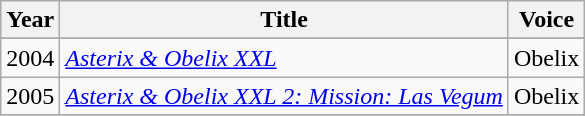<table class="wikitable sortable">
<tr>
<th>Year</th>
<th>Title</th>
<th>Voice</th>
</tr>
<tr>
</tr>
<tr>
<td>2004</td>
<td><em><a href='#'>Asterix & Obelix XXL</a></em></td>
<td>Obelix</td>
</tr>
<tr>
<td>2005</td>
<td><em><a href='#'>Asterix & Obelix XXL 2: Mission: Las Vegum</a></em></td>
<td>Obelix</td>
</tr>
<tr>
</tr>
</table>
